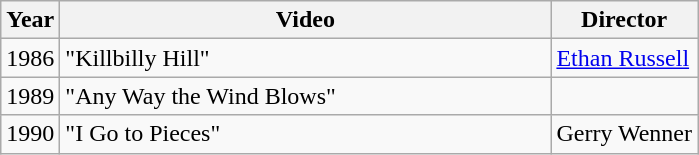<table class="wikitable plainrowheaders">
<tr>
<th>Year</th>
<th style="width:20em;">Video</th>
<th>Director</th>
</tr>
<tr>
<td>1986</td>
<td>"Killbilly Hill"</td>
<td><a href='#'>Ethan Russell</a></td>
</tr>
<tr>
<td>1989</td>
<td>"Any Way the Wind Blows"</td>
<td></td>
</tr>
<tr>
<td>1990</td>
<td>"I Go to Pieces"</td>
<td>Gerry Wenner</td>
</tr>
</table>
